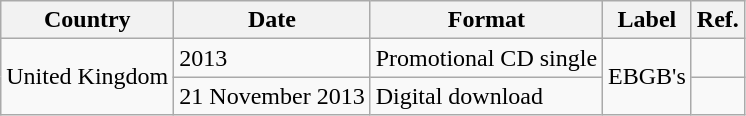<table class="wikitable plainrowheaders">
<tr>
<th scope="col">Country</th>
<th scope="col">Date</th>
<th scope="col">Format</th>
<th scope="col">Label</th>
<th scope="col">Ref.</th>
</tr>
<tr>
<td rowspan="2">United Kingdom</td>
<td>2013</td>
<td>Promotional CD single</td>
<td rowspan="2">EBGB's</td>
<td></td>
</tr>
<tr>
<td>21 November 2013</td>
<td>Digital download</td>
<td></td>
</tr>
</table>
